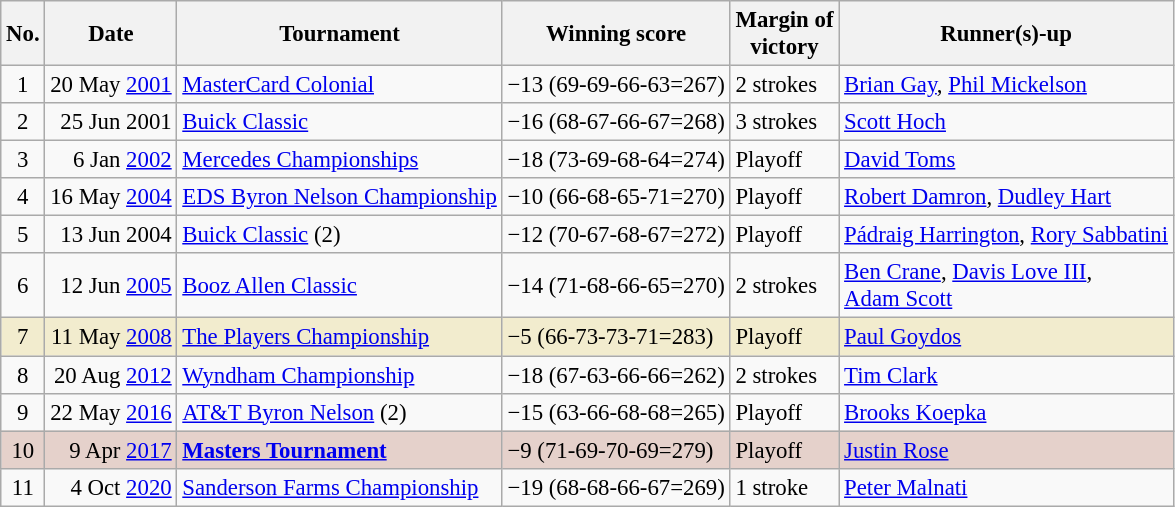<table class="wikitable" style="font-size:95%;">
<tr>
<th>No.</th>
<th>Date</th>
<th>Tournament</th>
<th>Winning score</th>
<th>Margin of<br>victory</th>
<th>Runner(s)-up</th>
</tr>
<tr>
<td align=center>1</td>
<td align=right>20 May <a href='#'>2001</a></td>
<td><a href='#'>MasterCard Colonial</a></td>
<td>−13 (69-69-66-63=267)</td>
<td>2 strokes</td>
<td> <a href='#'>Brian Gay</a>,  <a href='#'>Phil Mickelson</a></td>
</tr>
<tr>
<td align=center>2</td>
<td align=right>25 Jun 2001</td>
<td><a href='#'>Buick Classic</a></td>
<td>−16 (68-67-66-67=268)</td>
<td>3 strokes</td>
<td> <a href='#'>Scott Hoch</a></td>
</tr>
<tr>
<td align=center>3</td>
<td align=right>6 Jan <a href='#'>2002</a></td>
<td><a href='#'>Mercedes Championships</a></td>
<td>−18 (73-69-68-64=274)</td>
<td>Playoff</td>
<td> <a href='#'>David Toms</a></td>
</tr>
<tr>
<td align=center>4</td>
<td align=right>16 May <a href='#'>2004</a></td>
<td><a href='#'>EDS Byron Nelson Championship</a></td>
<td>−10 (66-68-65-71=270)</td>
<td>Playoff</td>
<td> <a href='#'>Robert Damron</a>,  <a href='#'>Dudley Hart</a></td>
</tr>
<tr>
<td align=center>5</td>
<td align=right>13 Jun 2004</td>
<td><a href='#'>Buick Classic</a> (2)</td>
<td>−12 (70-67-68-67=272)</td>
<td>Playoff</td>
<td> <a href='#'>Pádraig Harrington</a>,  <a href='#'>Rory Sabbatini</a></td>
</tr>
<tr>
<td align=center>6</td>
<td align=right>12 Jun <a href='#'>2005</a></td>
<td><a href='#'>Booz Allen Classic</a></td>
<td>−14 (71-68-66-65=270)</td>
<td>2 strokes</td>
<td> <a href='#'>Ben Crane</a>,  <a href='#'>Davis Love III</a>, <br> <a href='#'>Adam Scott</a></td>
</tr>
<tr style="background:#f2ecce;">
<td align=center>7</td>
<td align=right>11 May <a href='#'>2008</a></td>
<td><a href='#'>The Players Championship</a></td>
<td>−5 (66-73-73-71=283)</td>
<td>Playoff</td>
<td> <a href='#'>Paul Goydos</a></td>
</tr>
<tr>
<td align=center>8</td>
<td align=right>20 Aug <a href='#'>2012</a></td>
<td><a href='#'>Wyndham Championship</a></td>
<td>−18 (67-63-66-66=262)</td>
<td>2 strokes</td>
<td> <a href='#'>Tim Clark</a></td>
</tr>
<tr>
<td align=center>9</td>
<td align=right>22 May <a href='#'>2016</a></td>
<td><a href='#'>AT&T Byron Nelson</a> (2)</td>
<td>−15 (63-66-68-68=265)</td>
<td>Playoff</td>
<td> <a href='#'>Brooks Koepka</a></td>
</tr>
<tr style="background:#e5d1cb;">
<td align=center>10</td>
<td align=right>9 Apr <a href='#'>2017</a></td>
<td><strong><a href='#'>Masters Tournament</a></strong></td>
<td>−9 (71-69-70-69=279)</td>
<td>Playoff</td>
<td> <a href='#'>Justin Rose</a></td>
</tr>
<tr>
<td align=center>11</td>
<td align=right>4 Oct <a href='#'>2020</a></td>
<td><a href='#'>Sanderson Farms Championship</a></td>
<td>−19 (68-68-66-67=269)</td>
<td>1 stroke</td>
<td> <a href='#'>Peter Malnati</a></td>
</tr>
</table>
